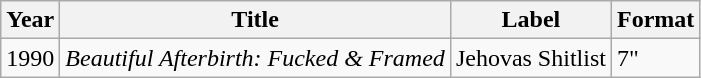<table class="wikitable">
<tr>
<th>Year</th>
<th>Title</th>
<th>Label</th>
<th>Format</th>
</tr>
<tr>
<td>1990</td>
<td><em>Beautiful Afterbirth: Fucked & Framed</em></td>
<td>Jehovas Shitlist</td>
<td>7"</td>
</tr>
</table>
